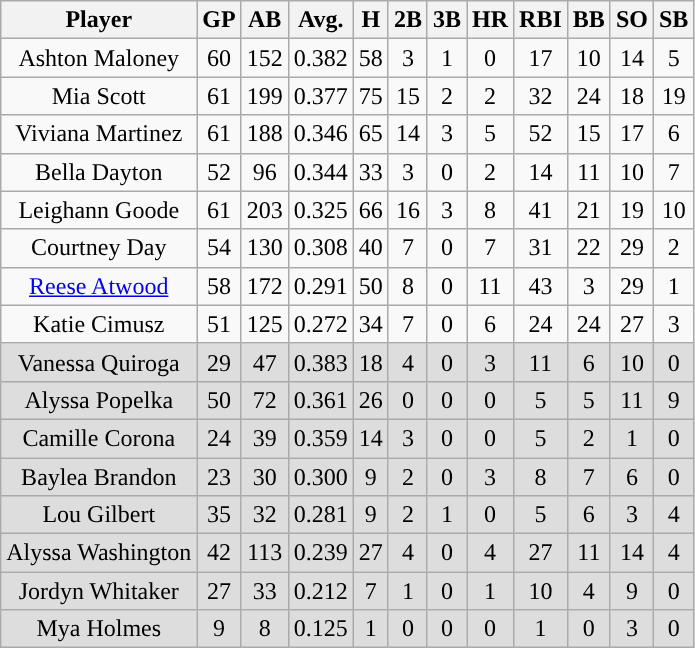<table class="wikitable sortable">
<tr>
<th>Player</th>
<th>GP</th>
<th>AB</th>
<th>Avg.</th>
<th>H</th>
<th>2B</th>
<th>3B</th>
<th>HR</th>
<th>RBI</th>
<th>BB</th>
<th>SO</th>
<th>SB</th>
</tr>
<tr style="text-align:center;">
<td>Ashton Maloney</td>
<td>60</td>
<td>152</td>
<td>0.382</td>
<td>58</td>
<td>3</td>
<td>1</td>
<td>0</td>
<td>17</td>
<td>10</td>
<td>14</td>
<td>5</td>
</tr>
<tr style="text-align:center;">
<td>Mia Scott</td>
<td>61</td>
<td>199</td>
<td>0.377</td>
<td>75</td>
<td>15</td>
<td>2</td>
<td>2</td>
<td>32</td>
<td>24</td>
<td>18</td>
<td>19</td>
</tr>
<tr style="text-align:center;">
<td>Viviana Martinez</td>
<td>61</td>
<td>188</td>
<td>0.346</td>
<td>65</td>
<td>14</td>
<td>3</td>
<td>5</td>
<td>52</td>
<td>15</td>
<td>17</td>
<td>6</td>
</tr>
<tr style="text-align:center;">
<td>Bella Dayton</td>
<td>52</td>
<td>96</td>
<td>0.344</td>
<td>33</td>
<td>3</td>
<td>0</td>
<td>2</td>
<td>14</td>
<td>11</td>
<td>10</td>
<td>7</td>
</tr>
<tr style="text-align:center;">
<td>Leighann Goode</td>
<td>61</td>
<td>203</td>
<td>0.325</td>
<td>66</td>
<td>16</td>
<td>3</td>
<td>8</td>
<td>41</td>
<td>21</td>
<td>19</td>
<td>10</td>
</tr>
<tr style="text-align:center;">
<td>Courtney Day</td>
<td>54</td>
<td>130</td>
<td>0.308</td>
<td>40</td>
<td>7</td>
<td>0</td>
<td>7</td>
<td>31</td>
<td>22</td>
<td>29</td>
<td>2</td>
</tr>
<tr style="text-align:center;">
<td><a href='#'>Reese Atwood</a></td>
<td>58</td>
<td>172</td>
<td>0.291</td>
<td>50</td>
<td>8</td>
<td>0</td>
<td>11</td>
<td>43</td>
<td>3</td>
<td>29</td>
<td>1</td>
</tr>
<tr style="text-align:center;">
<td>Katie Cimusz</td>
<td>51</td>
<td>125</td>
<td>0.272</td>
<td>34</td>
<td>7</td>
<td>0</td>
<td>6</td>
<td>24</td>
<td>24</td>
<td>27</td>
<td>3</td>
</tr>
<tr style="background:#dddddd; text-align:center;">
<td>Vanessa Quiroga</td>
<td>29</td>
<td>47</td>
<td>0.383</td>
<td>18</td>
<td>4</td>
<td>0</td>
<td>3</td>
<td>11</td>
<td>6</td>
<td>10</td>
<td>0</td>
</tr>
<tr style="background:#dddddd; text-align:center;">
<td>Alyssa Popelka</td>
<td>50</td>
<td>72</td>
<td>0.361</td>
<td>26</td>
<td>0</td>
<td>0</td>
<td>0</td>
<td>5</td>
<td>5</td>
<td>11</td>
<td>9</td>
</tr>
<tr style="background:#dddddd; text-align:center;">
<td>Camille Corona</td>
<td>24</td>
<td>39</td>
<td>0.359</td>
<td>14</td>
<td>3</td>
<td>0</td>
<td>0</td>
<td>5</td>
<td>2</td>
<td>1</td>
<td>0</td>
</tr>
<tr style="background:#dddddd; text-align:center;">
<td>Baylea Brandon</td>
<td>23</td>
<td>30</td>
<td>0.300</td>
<td>9</td>
<td>2</td>
<td>0</td>
<td>3</td>
<td>8</td>
<td>7</td>
<td>6</td>
<td>0</td>
</tr>
<tr style="background:#dddddd; text-align:center;">
<td>Lou Gilbert</td>
<td>35</td>
<td>32</td>
<td>0.281</td>
<td>9</td>
<td>2</td>
<td>1</td>
<td>0</td>
<td>5</td>
<td>6</td>
<td>3</td>
<td>4</td>
</tr>
<tr style="background:#dddddd; text-align:center;">
<td>Alyssa Washington</td>
<td>42</td>
<td>113</td>
<td>0.239</td>
<td>27</td>
<td>4</td>
<td>0</td>
<td>4</td>
<td>27</td>
<td>11</td>
<td>14</td>
<td>4</td>
</tr>
<tr style="background:#dddddd; text-align:center;">
<td>Jordyn Whitaker</td>
<td>27</td>
<td>33</td>
<td>0.212</td>
<td>7</td>
<td>1</td>
<td>0</td>
<td>1</td>
<td>10</td>
<td>4</td>
<td>9</td>
<td>0</td>
</tr>
<tr style="background:#dddddd; text-align:center;">
<td>Mya Holmes</td>
<td>9</td>
<td>8</td>
<td>0.125</td>
<td>1</td>
<td>0</td>
<td>0</td>
<td>0</td>
<td>1</td>
<td>0</td>
<td>3</td>
<td>0</td>
</tr>
</table>
